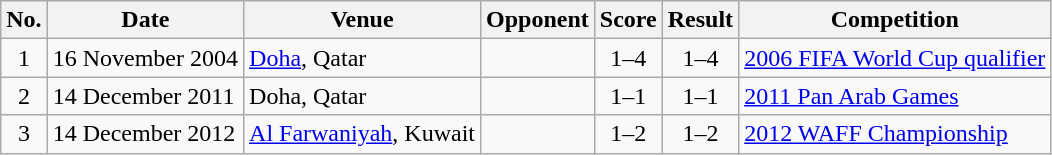<table class="wikitable sortable">
<tr>
<th scope="col">No.</th>
<th scope="col">Date</th>
<th scope="col">Venue</th>
<th scope="col">Opponent</th>
<th scope="col">Score</th>
<th scope="col">Result</th>
<th scope="col">Competition</th>
</tr>
<tr>
<td align="center">1</td>
<td>16 November 2004</td>
<td><a href='#'>Doha</a>, Qatar</td>
<td></td>
<td align="center">1–4</td>
<td align="center">1–4</td>
<td><a href='#'>2006 FIFA World Cup qualifier</a></td>
</tr>
<tr>
<td align="center">2</td>
<td>14 December 2011</td>
<td>Doha, Qatar</td>
<td></td>
<td align="center">1–1</td>
<td align="center">1–1</td>
<td><a href='#'>2011 Pan Arab Games</a></td>
</tr>
<tr>
<td align="center">3</td>
<td>14 December 2012</td>
<td><a href='#'>Al Farwaniyah</a>, Kuwait</td>
<td></td>
<td align="center">1–2</td>
<td align="center">1–2</td>
<td><a href='#'>2012 WAFF Championship</a></td>
</tr>
</table>
